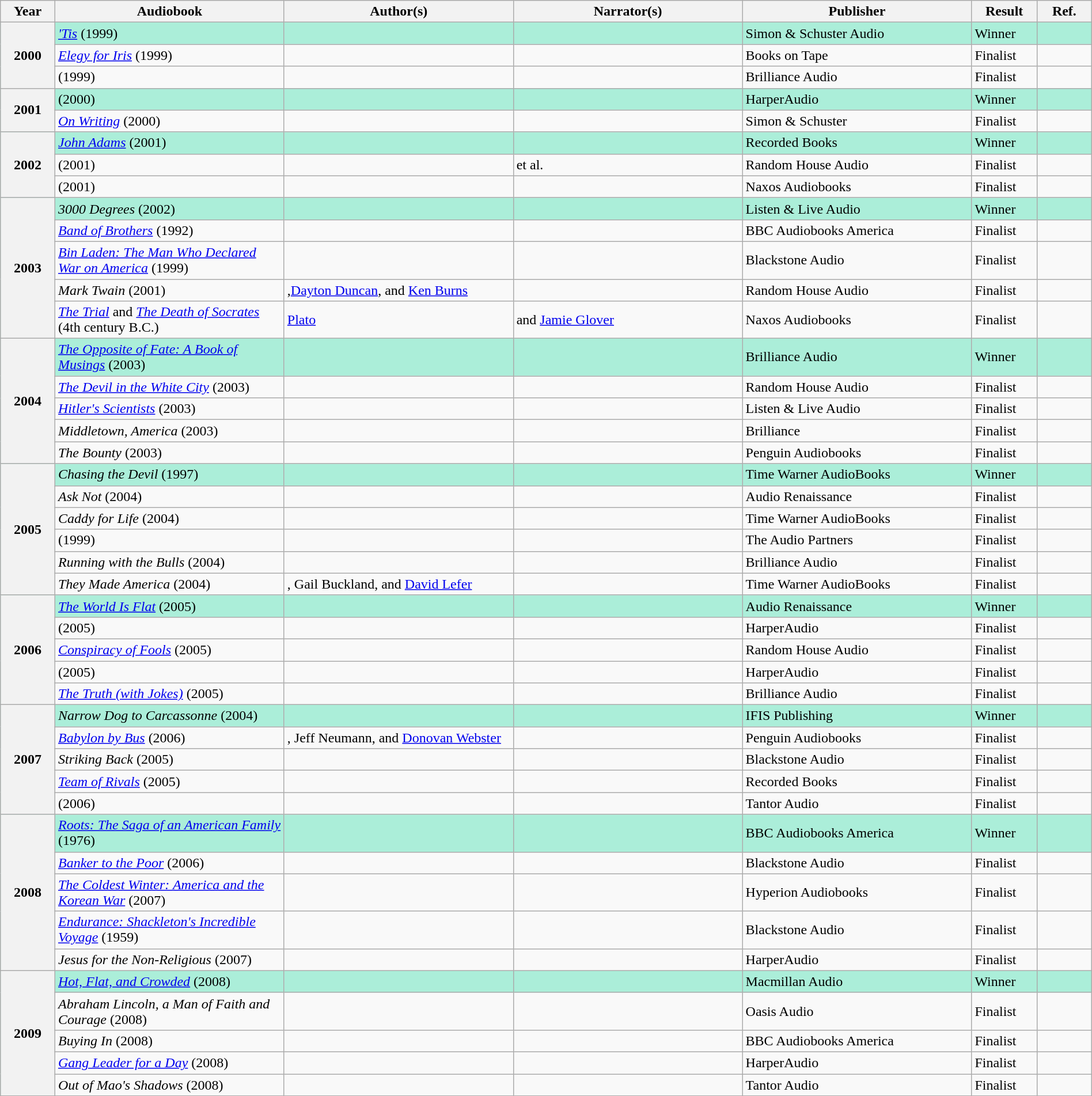<table class="wikitable sortable mw-collapsible" style="width:100%">
<tr>
<th scope="col" width="5%">Year</th>
<th scope="col" width="21%">Audiobook</th>
<th scope="col" width="21%">Author(s)</th>
<th scope="col" width="21%">Narrator(s)</th>
<th scope="col" width="21%">Publisher</th>
<th scope="col" width="6%">Result</th>
<th scope="col" width="5%">Ref.</th>
</tr>
<tr style="background:#ABEED9">
<th rowspan="3">2000<br></th>
<td><em><a href='#'>'Tis</a></em> (1999)</td>
<td></td>
<td></td>
<td>Simon & Schuster Audio</td>
<td>Winner</td>
<td></td>
</tr>
<tr>
<td><em><a href='#'>Elegy for Iris</a></em> (1999)</td>
<td></td>
<td></td>
<td>Books on Tape</td>
<td>Finalist</td>
<td></td>
</tr>
<tr>
<td><em></em> (1999)</td>
<td></td>
<td></td>
<td>Brilliance Audio</td>
<td>Finalist</td>
<td></td>
</tr>
<tr style="background:#ABEED9">
<th rowspan="2">2001<br></th>
<td><em></em> (2000)</td>
<td></td>
<td></td>
<td>HarperAudio</td>
<td>Winner</td>
<td></td>
</tr>
<tr>
<td><em><a href='#'>On Writing</a></em> (2000)</td>
<td></td>
<td></td>
<td>Simon & Schuster</td>
<td>Finalist</td>
<td></td>
</tr>
<tr style="background:#ABEED9">
<th rowspan="3">2002<br></th>
<td><em><a href='#'>John Adams</a></em> (2001)</td>
<td></td>
<td></td>
<td>Recorded Books</td>
<td>Winner</td>
<td></td>
</tr>
<tr>
<td><em></em> (2001)</td>
<td></td>
<td> et al.</td>
<td>Random House Audio</td>
<td>Finalist</td>
<td></td>
</tr>
<tr>
<td><em></em> (2001)</td>
<td></td>
<td></td>
<td>Naxos Audiobooks</td>
<td>Finalist</td>
<td></td>
</tr>
<tr style="background:#ABEED9">
<th rowspan="5">2003<br></th>
<td><em>3000 Degrees</em> (2002)</td>
<td></td>
<td></td>
<td>Listen & Live Audio</td>
<td>Winner</td>
<td></td>
</tr>
<tr>
<td><em><a href='#'>Band of Brothers</a></em> (1992)</td>
<td></td>
<td></td>
<td>BBC Audiobooks America</td>
<td>Finalist</td>
<td></td>
</tr>
<tr>
<td><em><a href='#'>Bin Laden: The Man Who Declared War on America</a></em> (1999)</td>
<td></td>
<td></td>
<td>Blackstone Audio</td>
<td>Finalist</td>
<td></td>
</tr>
<tr>
<td><em>Mark Twain</em> (2001)</td>
<td>,<a href='#'>Dayton Duncan</a>, and <a href='#'>Ken Burns</a></td>
<td></td>
<td>Random House Audio</td>
<td>Finalist</td>
<td></td>
</tr>
<tr>
<td><em><a href='#'>The Trial</a></em> and <em><a href='#'>The Death of Socrates</a></em> (4th century B.C.)</td>
<td><a href='#'>Plato</a></td>
<td> and <a href='#'>Jamie Glover</a></td>
<td>Naxos Audiobooks</td>
<td>Finalist</td>
<td></td>
</tr>
<tr style="background:#ABEED9">
<th rowspan="5">2004<br></th>
<td><em><a href='#'>The Opposite of Fate: A Book of Musings</a></em> (2003)</td>
<td></td>
<td></td>
<td>Brilliance Audio</td>
<td>Winner</td>
<td></td>
</tr>
<tr>
<td><em><a href='#'>The Devil in the White City</a></em> (2003)</td>
<td></td>
<td></td>
<td>Random House Audio</td>
<td>Finalist</td>
<td></td>
</tr>
<tr>
<td><em><a href='#'>Hitler's Scientists</a></em> (2003)</td>
<td></td>
<td></td>
<td>Listen & Live Audio</td>
<td>Finalist</td>
<td></td>
</tr>
<tr>
<td><em>Middletown, America</em> (2003)</td>
<td></td>
<td></td>
<td>Brilliance</td>
<td>Finalist</td>
<td></td>
</tr>
<tr>
<td><em>The Bounty</em> (2003)</td>
<td></td>
<td></td>
<td>Penguin Audiobooks</td>
<td>Finalist</td>
<td></td>
</tr>
<tr style="background:#ABEED9">
<th rowspan="6">2005<br></th>
<td><em>Chasing the Devil</em> (1997)</td>
<td></td>
<td></td>
<td>Time Warner AudioBooks</td>
<td>Winner</td>
<td></td>
</tr>
<tr>
<td><em>Ask Not</em> (2004)</td>
<td></td>
<td></td>
<td>Audio Renaissance</td>
<td>Finalist</td>
<td></td>
</tr>
<tr>
<td><em>Caddy for Life</em> (2004)</td>
<td></td>
<td></td>
<td>Time Warner AudioBooks</td>
<td>Finalist</td>
<td></td>
</tr>
<tr>
<td><em></em> (1999)</td>
<td></td>
<td></td>
<td>The Audio Partners</td>
<td>Finalist</td>
<td></td>
</tr>
<tr>
<td><em>Running with the Bulls</em> (2004)</td>
<td></td>
<td></td>
<td>Brilliance Audio</td>
<td>Finalist</td>
<td></td>
</tr>
<tr>
<td><em>They Made America</em> (2004)</td>
<td>, Gail Buckland, and <a href='#'>David Lefer</a></td>
<td></td>
<td>Time Warner AudioBooks</td>
<td>Finalist</td>
<td></td>
</tr>
<tr style="background:#ABEED9">
<th rowspan="5">2006<br></th>
<td><em><a href='#'>The World Is Flat</a></em> (2005)</td>
<td></td>
<td></td>
<td>Audio Renaissance</td>
<td>Winner</td>
<td></td>
</tr>
<tr>
<td><em></em> (2005)</td>
<td></td>
<td></td>
<td>HarperAudio</td>
<td>Finalist</td>
<td></td>
</tr>
<tr>
<td><em><a href='#'>Conspiracy of Fools</a></em> (2005)</td>
<td></td>
<td></td>
<td>Random House Audio</td>
<td>Finalist</td>
<td></td>
</tr>
<tr>
<td><em></em> (2005)</td>
<td></td>
<td></td>
<td>HarperAudio</td>
<td>Finalist</td>
<td></td>
</tr>
<tr>
<td><em><a href='#'>The Truth (with Jokes)</a></em> (2005)</td>
<td></td>
<td></td>
<td>Brilliance Audio</td>
<td>Finalist</td>
<td></td>
</tr>
<tr style="background:#ABEED9">
<th rowspan="5">2007<br></th>
<td><em>Narrow Dog to Carcassonne</em> (2004)</td>
<td></td>
<td></td>
<td>IFIS Publishing</td>
<td>Winner</td>
<td></td>
</tr>
<tr>
<td><em><a href='#'>Babylon by Bus</a></em> (2006)</td>
<td>, Jeff Neumann, and <a href='#'>Donovan Webster</a></td>
<td></td>
<td>Penguin Audiobooks</td>
<td>Finalist</td>
<td></td>
</tr>
<tr>
<td><em>Striking Back</em> (2005)</td>
<td></td>
<td></td>
<td>Blackstone Audio</td>
<td>Finalist</td>
<td></td>
</tr>
<tr>
<td><em><a href='#'>Team of Rivals</a></em> (2005)</td>
<td></td>
<td></td>
<td>Recorded Books</td>
<td>Finalist</td>
<td></td>
</tr>
<tr>
<td><em></em> (2006)</td>
<td></td>
<td></td>
<td>Tantor Audio</td>
<td>Finalist</td>
<td></td>
</tr>
<tr style="background:#ABEED9">
<th rowspan="5">2008<br></th>
<td><em><a href='#'>Roots: The Saga of an American Family</a></em> (1976)</td>
<td></td>
<td></td>
<td>BBC Audiobooks America</td>
<td>Winner</td>
<td></td>
</tr>
<tr>
<td><em><a href='#'>Banker to the Poor</a></em> (2006)</td>
<td></td>
<td></td>
<td>Blackstone Audio</td>
<td>Finalist</td>
<td></td>
</tr>
<tr>
<td><em><a href='#'>The Coldest Winter: America and the Korean War</a></em> (2007)</td>
<td></td>
<td></td>
<td>Hyperion Audiobooks</td>
<td>Finalist</td>
<td></td>
</tr>
<tr>
<td><em><a href='#'>Endurance: Shackleton's Incredible Voyage</a></em> (1959)</td>
<td></td>
<td></td>
<td>Blackstone Audio</td>
<td>Finalist</td>
<td></td>
</tr>
<tr>
<td><em>Jesus for the Non-Religious</em> (2007)</td>
<td></td>
<td></td>
<td>HarperAudio</td>
<td>Finalist</td>
<td></td>
</tr>
<tr style="background:#ABEED9">
<th rowspan="5">2009<br></th>
<td><em><a href='#'>Hot, Flat, and Crowded</a></em> (2008)</td>
<td></td>
<td></td>
<td>Macmillan Audio</td>
<td>Winner</td>
<td></td>
</tr>
<tr>
<td><em>Abraham Lincoln, a Man of Faith and Courage</em> (2008)</td>
<td></td>
<td></td>
<td>Oasis Audio</td>
<td>Finalist</td>
<td></td>
</tr>
<tr>
<td><em>Buying In</em> (2008)</td>
<td></td>
<td></td>
<td>BBC Audiobooks America</td>
<td>Finalist</td>
<td></td>
</tr>
<tr>
<td><em><a href='#'>Gang Leader for a Day</a></em> (2008)</td>
<td></td>
<td></td>
<td>HarperAudio</td>
<td>Finalist</td>
<td></td>
</tr>
<tr>
<td><em>Out of Mao's Shadows</em> (2008)</td>
<td></td>
<td></td>
<td>Tantor Audio</td>
<td>Finalist</td>
<td></td>
</tr>
</table>
